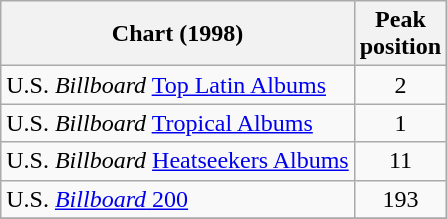<table class="wikitable">
<tr>
<th align="left">Chart (1998)</th>
<th align="left">Peak<br>position</th>
</tr>
<tr>
<td align="left">U.S. <em>Billboard</em> <a href='#'>Top Latin Albums</a></td>
<td align="center">2</td>
</tr>
<tr>
<td align="left">U.S. <em>Billboard</em> <a href='#'>Tropical Albums</a></td>
<td align="center">1</td>
</tr>
<tr>
<td align="left">U.S. <em>Billboard</em> <a href='#'>Heatseekers Albums</a></td>
<td align="center">11</td>
</tr>
<tr>
<td align="left">U.S. <a href='#'><em>Billboard</em> 200</a></td>
<td align="center">193</td>
</tr>
<tr>
</tr>
</table>
